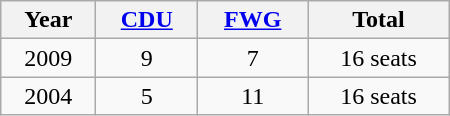<table class="wikitable" width="300">
<tr>
<th>Year</th>
<th><a href='#'>CDU</a></th>
<th><a href='#'>FWG</a></th>
<th>Total</th>
</tr>
<tr align="center">
<td>2009</td>
<td>9</td>
<td>7</td>
<td>16 seats</td>
</tr>
<tr align="center">
<td>2004</td>
<td>5</td>
<td>11</td>
<td>16 seats</td>
</tr>
</table>
